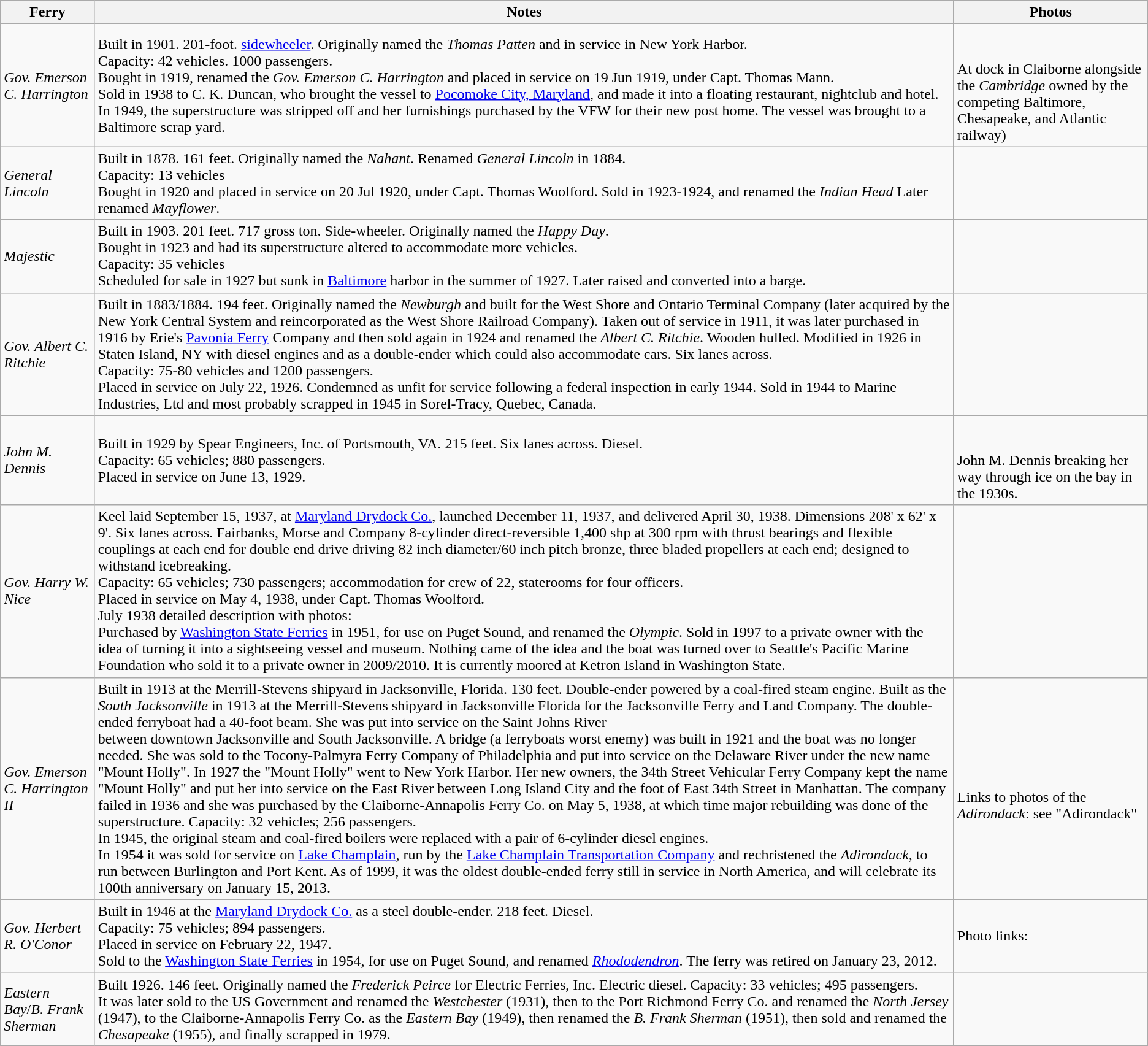<table class="wikitable">
<tr>
<th>Ferry</th>
<th>Notes</th>
<th>Photos</th>
</tr>
<tr>
<td><em>Gov. Emerson C. Harrington</em></td>
<td>Built in 1901. 201-foot. <a href='#'>sidewheeler</a>. Originally named the <em>Thomas Patten</em> and in service in New York Harbor.<br>Capacity: 42 vehicles. 1000 passengers.<br>Bought in 1919, renamed the <em>Gov. Emerson C. Harrington</em> and placed in service on 19 Jun 1919, under Capt. Thomas Mann.<br>Sold in 1938 to C. K. Duncan, who brought the vessel to <a href='#'>Pocomoke City, Maryland</a>, and made it into a floating restaurant, nightclub and hotel. In 1949, the superstructure was stripped off and her furnishings purchased by the VFW for their new post home. The vessel was brought to a Baltimore scrap yard.</td>
<td><br>
<br> At dock in Claiborne alongside the <em>Cambridge</em> owned by the competing Baltimore, Chesapeake, and Atlantic railway)<br></td>
</tr>
<tr>
<td><em>General Lincoln</em></td>
<td>Built in 1878. 161 feet. Originally named the <em>Nahant</em>. Renamed <em>General Lincoln</em> in 1884.<br>Capacity: 13 vehicles<br>Bought in 1920 and placed in service on 20 Jul 1920, under Capt. Thomas Woolford. Sold in 1923-1924, and renamed the <em>Indian Head</em> Later renamed <em>Mayflower</em>.</td>
<td></td>
</tr>
<tr>
<td><em>Majestic</em></td>
<td>Built in 1903. 201 feet. 717 gross ton. Side-wheeler. Originally named the <em>Happy Day</em>.<br>Bought in 1923 and had its superstructure altered to accommodate more vehicles.<br>Capacity: 35 vehicles<br>Scheduled for sale in 1927 but sunk in <a href='#'>Baltimore</a> harbor in the summer of 1927.  Later raised and converted into a barge.</td>
<td><br></td>
</tr>
<tr>
<td><em>Gov. Albert C. Ritchie</em></td>
<td>Built in 1883/1884. 194 feet. Originally named the <em>Newburgh</em> and built for the West Shore and Ontario Terminal Company (later acquired by the New York Central System and reincorporated as the West Shore Railroad Company). Taken out of service in 1911, it was later purchased in 1916 by Erie's <a href='#'>Pavonia Ferry</a> Company and then sold again in 1924 and renamed the <em>Albert C. Ritchie</em>. Wooden hulled. Modified in 1926 in Staten Island, NY with diesel engines and as a double-ender which could also accommodate cars. Six lanes across.<br>Capacity: 75-80 vehicles and 1200 passengers.<br>Placed in service on July 22, 1926. Condemned as unfit for service following a federal inspection in early 1944. Sold in 1944 to Marine Industries, Ltd and most probably scrapped in 1945 in Sorel-Tracy, Quebec, Canada.</td>
<td></td>
</tr>
<tr>
<td><em>John M. Dennis</em></td>
<td>Built in 1929 by Spear Engineers, Inc. of Portsmouth, VA. 215 feet. Six lanes across. Diesel.<br>Capacity: 65 vehicles; 880 passengers.<br>Placed in service on June 13, 1929.</td>
<td><br><br> John M. Dennis breaking her way through ice on the bay in the 1930s.</td>
</tr>
<tr>
<td><em>Gov. Harry W. Nice</em></td>
<td>Keel laid September 15, 1937, at <a href='#'>Maryland Drydock Co.</a>, launched December 11, 1937, and delivered April 30, 1938. Dimensions 208' x 62' x 9'. Six lanes across. Fairbanks, Morse and Company 8-cylinder direct-reversible 1,400 shp at 300 rpm with thrust bearings and flexible couplings at each end for double end drive driving 82 inch diameter/60 inch pitch bronze, three bladed propellers at each end; designed to withstand icebreaking.<br>Capacity: 65 vehicles; 730 passengers; accommodation for crew of 22, staterooms for four officers.<br>Placed in service on May 4, 1938, under Capt. Thomas Woolford.<br>July 1938 detailed description with photos: <br>Purchased by <a href='#'>Washington State Ferries</a> in 1951, for use on Puget Sound, and renamed the <em>Olympic</em>. Sold in 1997 to a private owner with the idea of turning it into a sightseeing vessel and museum. Nothing came of the idea and the boat was turned over to Seattle's Pacific Marine Foundation who sold it to a private owner in 2009/2010. It is currently moored at Ketron Island in Washington State.</td>
<td><br></td>
</tr>
<tr>
<td><em>Gov. Emerson C. Harrington II</em></td>
<td>Built in 1913 at the Merrill-Stevens shipyard in Jacksonville, Florida. 130 feet. Double-ender powered by a coal-fired steam engine. Built as the <em>South Jacksonville</em> in 1913 at the Merrill-Stevens shipyard in Jacksonville Florida for the Jacksonville Ferry and Land Company. The double-ended ferryboat had a 40-foot beam. She was put into service on the Saint Johns River<br>between downtown Jacksonville and South Jacksonville. A bridge (a ferryboats worst enemy) was
built in 1921 and the boat was no longer needed. She was sold to the Tocony-Palmyra Ferry Company
of Philadelphia and put into service on the Delaware River under the new name "Mount Holly". In
1927 the "Mount Holly" went to New York Harbor. Her new owners, the 34th Street Vehicular Ferry Company kept the name "Mount Holly" and put her into service on the East River between Long Island City and the foot of East 34th Street in Manhattan. The company failed in 1936 and she was purchased by the Claiborne-Annapolis Ferry Co. on May 5, 1938, at which time major rebuilding was done of the superstructure. Capacity: 32 vehicles; 256 passengers.<br>In 1945, the original steam and coal-fired boilers were replaced with a pair of 6-cylinder diesel engines.<br>In 1954 it was sold for service on <a href='#'>Lake Champlain</a>, run by the <a href='#'>Lake Champlain Transportation Company</a> and rechristened the <em>Adirondack</em>, to run between Burlington and Port Kent. As of 1999, it was the oldest double-ended ferry still in service in North America, and will celebrate its 100th anniversary on January 15, 2013.</td>
<td><br><br>Links to photos of the <em>Adirondack</em>:    see "Adirondack" </td>
</tr>
<tr>
<td><em>Gov. Herbert R. O'Conor</em></td>
<td>Built in 1946 at the <a href='#'>Maryland Drydock Co.</a> as a steel double-ender. 218 feet. Diesel.<br>Capacity: 75 vehicles; 894 passengers.<br>Placed in service on February 22, 1947.<br>Sold to the <a href='#'>Washington State Ferries</a> in 1954, for use on Puget Sound, and renamed <a href='#'><em>Rhododendron</em></a>. The ferry was retired on January 23, 2012.</td>
<td>Photo links:    </td>
</tr>
<tr>
<td><em>Eastern Bay</em>/<em>B. Frank Sherman</em></td>
<td>Built 1926. 146 feet. Originally named the <em>Frederick Peirce</em> for Electric Ferries, Inc. Electric diesel. Capacity: 33 vehicles; 495 passengers.<br>It was later sold to the US Government and renamed the <em>Westchester</em> (1931), then to the Port Richmond Ferry Co. and renamed the <em>North Jersey</em> (1947), to the Claiborne-Annapolis Ferry Co. as the <em>Eastern Bay</em> (1949), then renamed the <em>B. Frank Sherman</em> (1951), then sold and renamed the <em>Chesapeake</em> (1955), and finally scrapped in 1979.</td>
<td></td>
</tr>
</table>
